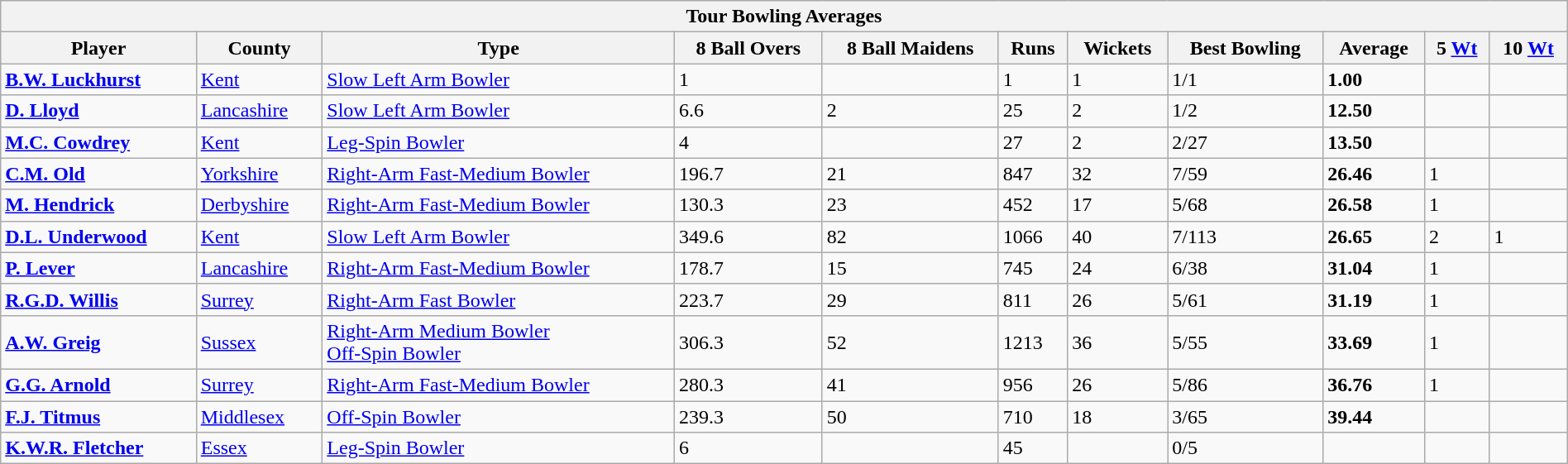<table class="wikitable" style="width:100%;">
<tr>
<th colspan=13>Tour Bowling Averages</th>
</tr>
<tr>
<th>Player</th>
<th>County</th>
<th>Type</th>
<th>8 Ball Overs</th>
<th>8 Ball Maidens</th>
<th>Runs</th>
<th>Wickets</th>
<th>Best Bowling</th>
<th>Average</th>
<th>5 <a href='#'>Wt</a></th>
<th>10 <a href='#'>Wt</a></th>
</tr>
<tr>
<td><strong><a href='#'>B.W. Luckhurst</a></strong></td>
<td><a href='#'>Kent</a></td>
<td><a href='#'>Slow Left Arm Bowler</a></td>
<td>1</td>
<td></td>
<td>1</td>
<td>1</td>
<td>1/1</td>
<td><strong>1.00</strong></td>
<td></td>
<td></td>
</tr>
<tr>
<td><strong><a href='#'>D. Lloyd</a></strong></td>
<td><a href='#'>Lancashire</a></td>
<td><a href='#'>Slow Left Arm Bowler</a></td>
<td>6.6</td>
<td>2</td>
<td>25</td>
<td>2</td>
<td>1/2</td>
<td><strong>12.50</strong></td>
<td></td>
<td></td>
</tr>
<tr>
<td><strong><a href='#'>M.C. Cowdrey</a></strong></td>
<td><a href='#'>Kent</a></td>
<td><a href='#'>Leg-Spin Bowler</a></td>
<td>4</td>
<td></td>
<td>27</td>
<td>2</td>
<td>2/27</td>
<td><strong>13.50</strong></td>
<td></td>
<td></td>
</tr>
<tr>
<td><strong><a href='#'>C.M. Old</a></strong></td>
<td><a href='#'>Yorkshire</a></td>
<td><a href='#'>Right-Arm Fast-Medium Bowler</a></td>
<td>196.7</td>
<td>21</td>
<td>847</td>
<td>32</td>
<td>7/59</td>
<td><strong>26.46</strong></td>
<td>1</td>
<td></td>
</tr>
<tr>
<td><strong><a href='#'>M. Hendrick</a></strong></td>
<td><a href='#'>Derbyshire</a></td>
<td><a href='#'>Right-Arm Fast-Medium Bowler</a></td>
<td>130.3</td>
<td>23</td>
<td>452</td>
<td>17</td>
<td>5/68</td>
<td><strong>26.58</strong></td>
<td>1</td>
<td></td>
</tr>
<tr>
<td><strong><a href='#'>D.L. Underwood</a></strong></td>
<td><a href='#'>Kent</a></td>
<td><a href='#'>Slow Left Arm Bowler</a></td>
<td>349.6</td>
<td>82</td>
<td>1066</td>
<td>40</td>
<td>7/113</td>
<td><strong>26.65</strong></td>
<td>2</td>
<td>1</td>
</tr>
<tr>
<td><strong><a href='#'>P. Lever</a></strong></td>
<td><a href='#'>Lancashire</a></td>
<td><a href='#'>Right-Arm Fast-Medium Bowler</a></td>
<td>178.7</td>
<td>15</td>
<td>745</td>
<td>24</td>
<td>6/38</td>
<td><strong>31.04</strong></td>
<td>1</td>
<td></td>
</tr>
<tr>
<td><strong><a href='#'>R.G.D. Willis</a></strong></td>
<td><a href='#'>Surrey</a></td>
<td><a href='#'>Right-Arm Fast Bowler</a></td>
<td>223.7</td>
<td>29</td>
<td>811</td>
<td>26</td>
<td>5/61</td>
<td><strong>31.19</strong></td>
<td>1</td>
<td></td>
</tr>
<tr>
<td><strong><a href='#'>A.W. Greig</a></strong></td>
<td><a href='#'>Sussex</a></td>
<td><a href='#'>Right-Arm Medium Bowler</a> <br> <a href='#'>Off-Spin Bowler</a></td>
<td>306.3</td>
<td>52</td>
<td>1213</td>
<td>36</td>
<td>5/55</td>
<td><strong>33.69</strong></td>
<td>1</td>
<td></td>
</tr>
<tr>
<td><strong><a href='#'>G.G. Arnold</a></strong></td>
<td><a href='#'>Surrey</a></td>
<td><a href='#'>Right-Arm Fast-Medium Bowler</a></td>
<td>280.3</td>
<td>41</td>
<td>956</td>
<td>26</td>
<td>5/86</td>
<td><strong>36.76</strong></td>
<td>1</td>
<td></td>
</tr>
<tr>
<td><strong><a href='#'>F.J. Titmus</a></strong></td>
<td><a href='#'>Middlesex</a></td>
<td><a href='#'>Off-Spin Bowler</a></td>
<td>239.3</td>
<td>50</td>
<td>710</td>
<td>18</td>
<td>3/65</td>
<td><strong>39.44</strong></td>
<td></td>
<td></td>
</tr>
<tr>
<td><strong><a href='#'>K.W.R. Fletcher</a></strong></td>
<td><a href='#'>Essex</a></td>
<td><a href='#'>Leg-Spin Bowler</a></td>
<td>6</td>
<td></td>
<td>45</td>
<td></td>
<td>0/5</td>
<td></td>
<td></td>
<td></td>
</tr>
</table>
